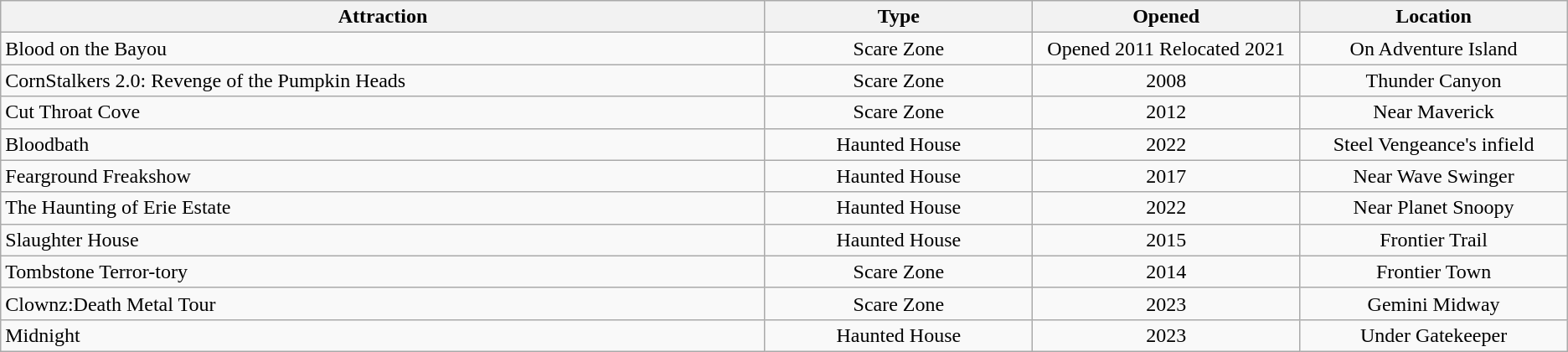<table class="wikitable sortable">
<tr>
<th style="width:20%;">Attraction</th>
<th style="width:7%;">Type</th>
<th style="width:7%;">Opened</th>
<th style="width:7%;">Location</th>
</tr>
<tr>
<td>Blood on the Bayou</td>
<td style="text-align:center">Scare Zone</td>
<td style="text-align:center">Opened 2011 Relocated 2021</td>
<td style="text-align:center">On Adventure Island</td>
</tr>
<tr>
<td>CornStalkers 2.0: Revenge of the Pumpkin Heads</td>
<td style="text-align:center">Scare Zone</td>
<td style="text-align:center">2008</td>
<td style="text-align:center">Thunder Canyon</td>
</tr>
<tr>
<td>Cut Throat Cove</td>
<td style="text-align:center">Scare Zone</td>
<td style="text-align:center">2012</td>
<td style="text-align:center">Near Maverick</td>
</tr>
<tr>
<td>Bloodbath</td>
<td style="text-align:center">Haunted House</td>
<td style="text-align:center">2022</td>
<td style="text-align:center">Steel Vengeance's infield</td>
</tr>
<tr>
<td>Fearground Freakshow</td>
<td style="text-align:center">Haunted House</td>
<td style="text-align:center">2017</td>
<td style="text-align:center">Near Wave Swinger</td>
</tr>
<tr>
<td>The Haunting of Erie Estate</td>
<td style="text-align:center">Haunted House</td>
<td style="text-align:center">2022</td>
<td style="text-align:center">Near Planet Snoopy</td>
</tr>
<tr>
<td>Slaughter House</td>
<td style="text-align:center">Haunted House</td>
<td style="text-align:center">2015</td>
<td style="text-align:center">Frontier Trail</td>
</tr>
<tr>
<td>Tombstone Terror-tory</td>
<td style="text-align:center">Scare Zone</td>
<td style="text-align:center">2014</td>
<td style="text-align:center">Frontier Town</td>
</tr>
<tr>
<td>Clownz:Death Metal Tour</td>
<td style="text-align:center">Scare Zone</td>
<td style="text-align:center">2023</td>
<td style="text-align:center">Gemini Midway</td>
</tr>
<tr>
<td>Midnight</td>
<td style="text-align:center">Haunted House</td>
<td style="text-align:center">2023</td>
<td style="text-align:center">Under Gatekeeper</td>
</tr>
</table>
